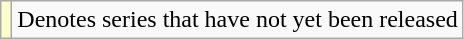<table class="wikitable">
<tr>
<td style="background:#ffc;"></td>
<td>Denotes series that have not yet been released</td>
</tr>
</table>
